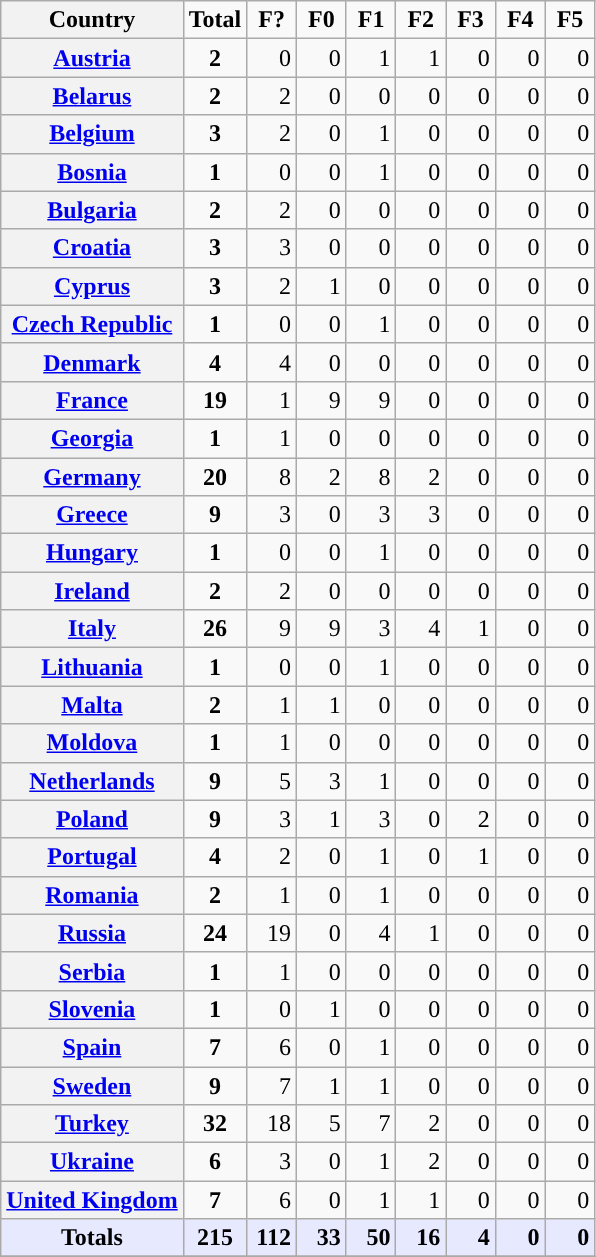<table class="wikitable" align="center">
<tr>
<th><strong>Country</strong></th>
<td><strong>Total</strong></td>
<td><strong> F? </strong></td>
<td><strong> F0 </strong></td>
<td><strong> F1 </strong></td>
<td><strong> F2 </strong></td>
<td><strong> F3 </strong></td>
<td><strong> F4 </strong></td>
<td><strong> F5 </strong></td>
</tr>
<tr>
<th><a href='#'>Austria</a></th>
<td align="center"><strong>2</strong></td>
<td align="right">0</td>
<td align="right">0</td>
<td align="right">1</td>
<td align="right">1</td>
<td align="right">0</td>
<td align="right">0</td>
<td align="right">0</td>
</tr>
<tr>
<th><a href='#'>Belarus</a></th>
<td align="center"><strong>2</strong></td>
<td align="right">2</td>
<td align="right">0</td>
<td align="right">0</td>
<td align="right">0</td>
<td align="right">0</td>
<td align="right">0</td>
<td align="right">0</td>
</tr>
<tr>
<th><a href='#'>Belgium</a></th>
<td align="center"><strong>3</strong></td>
<td align="right">2</td>
<td align="right">0</td>
<td align="right">1</td>
<td align="right">0</td>
<td align="right">0</td>
<td align="right">0</td>
<td align="right">0</td>
</tr>
<tr>
<th><a href='#'>Bosnia</a></th>
<td align="center"><strong>1</strong></td>
<td align="right">0</td>
<td align="right">0</td>
<td align="right">1</td>
<td align="right">0</td>
<td align="right">0</td>
<td align="right">0</td>
<td align="right">0</td>
</tr>
<tr>
<th><a href='#'>Bulgaria</a></th>
<td align="center"><strong>2</strong></td>
<td align="right">2</td>
<td align="right">0</td>
<td align="right">0</td>
<td align="right">0</td>
<td align="right">0</td>
<td align="right">0</td>
<td align="right">0</td>
</tr>
<tr>
<th><a href='#'>Croatia</a></th>
<td align="center"><strong>3</strong></td>
<td align="right">3</td>
<td align="right">0</td>
<td align="right">0</td>
<td align="right">0</td>
<td align="right">0</td>
<td align="right">0</td>
<td align="right">0</td>
</tr>
<tr>
<th><a href='#'>Cyprus</a></th>
<td align="center"><strong>3</strong></td>
<td align="right">2</td>
<td align="right">1</td>
<td align="right">0</td>
<td align="right">0</td>
<td align="right">0</td>
<td align="right">0</td>
<td align="right">0</td>
</tr>
<tr>
<th><a href='#'>Czech Republic</a></th>
<td align="center"><strong>1</strong></td>
<td align="right">0</td>
<td align="right">0</td>
<td align="right">1</td>
<td align="right">0</td>
<td align="right">0</td>
<td align="right">0</td>
<td align="right">0</td>
</tr>
<tr>
<th><a href='#'>Denmark</a></th>
<td align="center"><strong>4</strong></td>
<td align="right">4</td>
<td align="right">0</td>
<td align="right">0</td>
<td align="right">0</td>
<td align="right">0</td>
<td align="right">0</td>
<td align="right">0</td>
</tr>
<tr>
<th><a href='#'>France</a></th>
<td align="center"><strong>19</strong></td>
<td align="right">1</td>
<td align="right">9</td>
<td align="right">9</td>
<td align="right">0</td>
<td align="right">0</td>
<td align="right">0</td>
<td align="right">0</td>
</tr>
<tr>
<th><a href='#'>Georgia</a></th>
<td align="center"><strong>1</strong></td>
<td align="right">1</td>
<td align="right">0</td>
<td align="right">0</td>
<td align="right">0</td>
<td align="right">0</td>
<td align="right">0</td>
<td align="right">0</td>
</tr>
<tr>
<th><a href='#'>Germany</a></th>
<td align="center"><strong>20</strong></td>
<td align="right">8</td>
<td align="right">2</td>
<td align="right">8</td>
<td align="right">2</td>
<td align="right">0</td>
<td align="right">0</td>
<td align="right">0</td>
</tr>
<tr>
<th><a href='#'>Greece</a></th>
<td align="center"><strong>9</strong></td>
<td align="right">3</td>
<td align="right">0</td>
<td align="right">3</td>
<td align="right">3</td>
<td align="right">0</td>
<td align="right">0</td>
<td align="right">0</td>
</tr>
<tr>
<th><a href='#'>Hungary</a></th>
<td align="center"><strong>1</strong></td>
<td align="right">0</td>
<td align="right">0</td>
<td align="right">1</td>
<td align="right">0</td>
<td align="right">0</td>
<td align="right">0</td>
<td align="right">0</td>
</tr>
<tr>
<th><a href='#'>Ireland</a></th>
<td align="center"><strong>2</strong></td>
<td align="right">2</td>
<td align="right">0</td>
<td align="right">0</td>
<td align="right">0</td>
<td align="right">0</td>
<td align="right">0</td>
<td align="right">0</td>
</tr>
<tr>
<th><a href='#'>Italy</a></th>
<td align="center"><strong>26</strong></td>
<td align="right">9</td>
<td align="right">9</td>
<td align="right">3</td>
<td align="right">4</td>
<td align="right">1</td>
<td align="right">0</td>
<td align="right">0</td>
</tr>
<tr>
<th><a href='#'>Lithuania</a></th>
<td align="center"><strong>1</strong></td>
<td align="right">0</td>
<td align="right">0</td>
<td align="right">1</td>
<td align="right">0</td>
<td align="right">0</td>
<td align="right">0</td>
<td align="right">0</td>
</tr>
<tr>
<th><a href='#'>Malta</a></th>
<td align="center"><strong>2</strong></td>
<td align="right">1</td>
<td align="right">1</td>
<td align="right">0</td>
<td align="right">0</td>
<td align="right">0</td>
<td align="right">0</td>
<td align="right">0</td>
</tr>
<tr>
<th><a href='#'>Moldova</a></th>
<td align="center"><strong>1</strong></td>
<td align="right">1</td>
<td align="right">0</td>
<td align="right">0</td>
<td align="right">0</td>
<td align="right">0</td>
<td align="right">0</td>
<td align="right">0</td>
</tr>
<tr>
<th><a href='#'>Netherlands</a></th>
<td align="center"><strong>9</strong></td>
<td align="right">5</td>
<td align="right">3</td>
<td align="right">1</td>
<td align="right">0</td>
<td align="right">0</td>
<td align="right">0</td>
<td align="right">0</td>
</tr>
<tr>
<th><a href='#'>Poland</a></th>
<td align="center"><strong>9</strong></td>
<td align="right">3</td>
<td align="right">1</td>
<td align="right">3</td>
<td align="right">0</td>
<td align="right">2</td>
<td align="right">0</td>
<td align="right">0</td>
</tr>
<tr>
<th><a href='#'>Portugal</a></th>
<td align="center"><strong>4</strong></td>
<td align="right">2</td>
<td align="right">0</td>
<td align="right">1</td>
<td align="right">0</td>
<td align="right">1</td>
<td align="right">0</td>
<td align="right">0</td>
</tr>
<tr>
<th><a href='#'>Romania</a></th>
<td align="center"><strong>2</strong></td>
<td align="right">1</td>
<td align="right">0</td>
<td align="right">1</td>
<td align="right">0</td>
<td align="right">0</td>
<td align="right">0</td>
<td align="right">0</td>
</tr>
<tr>
<th><a href='#'>Russia</a></th>
<td align="center"><strong>24</strong></td>
<td align="right">19</td>
<td align="right">0</td>
<td align="right">4</td>
<td align="right">1</td>
<td align="right">0</td>
<td align="right">0</td>
<td align="right">0</td>
</tr>
<tr>
<th><a href='#'>Serbia</a></th>
<td align="center"><strong>1</strong></td>
<td align="right">1</td>
<td align="right">0</td>
<td align="right">0</td>
<td align="right">0</td>
<td align="right">0</td>
<td align="right">0</td>
<td align="right">0</td>
</tr>
<tr>
<th><a href='#'>Slovenia</a></th>
<td align="center"><strong>1</strong></td>
<td align="right">0</td>
<td align="right">1</td>
<td align="right">0</td>
<td align="right">0</td>
<td align="right">0</td>
<td align="right">0</td>
<td align="right">0</td>
</tr>
<tr>
<th><a href='#'>Spain</a></th>
<td align="center"><strong>7</strong></td>
<td align="right">6</td>
<td align="right">0</td>
<td align="right">1</td>
<td align="right">0</td>
<td align="right">0</td>
<td align="right">0</td>
<td align="right">0</td>
</tr>
<tr>
<th><a href='#'>Sweden</a></th>
<td align="center"><strong>9</strong></td>
<td align="right">7</td>
<td align="right">1</td>
<td align="right">1</td>
<td align="right">0</td>
<td align="right">0</td>
<td align="right">0</td>
<td align="right">0</td>
</tr>
<tr>
<th><a href='#'>Turkey</a></th>
<td align="center"><strong>32</strong></td>
<td align="right">18</td>
<td align="right">5</td>
<td align="right">7</td>
<td align="right">2</td>
<td align="right">0</td>
<td align="right">0</td>
<td align="right">0</td>
</tr>
<tr>
<th><a href='#'>Ukraine</a></th>
<td align="center"><strong>6</strong></td>
<td align="right">3</td>
<td align="right">0</td>
<td align="right">1</td>
<td align="right">2</td>
<td align="right">0</td>
<td align="right">0</td>
<td align="right">0</td>
</tr>
<tr>
<th><a href='#'>United Kingdom</a></th>
<td align="center"><strong>7</strong></td>
<td align="right">6</td>
<td align="right">0</td>
<td align="right">1</td>
<td align="right">1</td>
<td align="right">0</td>
<td align="right">0</td>
<td align="right">0</td>
</tr>
<tr>
<td bgcolor="#e6e9ff" align="center"><strong>Totals</strong></td>
<td bgcolor="#e6e9ff" align="center"><strong>215</strong> </td>
<td bgcolor="#e6e9ff" align="right"><strong>112</strong> </td>
<td bgcolor="#e6e9ff" align="right"><strong>33</strong> </td>
<td bgcolor="#e6e9ff" align="right"><strong>50</strong> </td>
<td bgcolor="#e6e9ff" align="right"><strong>16</strong> </td>
<td bgcolor="#e6e9ff" align="right"><strong>4</strong> </td>
<td bgcolor="#e6e9ff" align="right"><strong>0</strong> </td>
<td bgcolor="#e6e9ff" align="right"><strong>0</strong> </td>
</tr>
<tr>
</tr>
</table>
